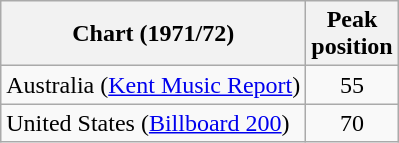<table class="wikitable">
<tr>
<th>Chart (1971/72)</th>
<th>Peak<br> position</th>
</tr>
<tr>
<td>Australia (<a href='#'>Kent Music Report</a>)</td>
<td align="center">55</td>
</tr>
<tr>
<td>United States (<a href='#'>Billboard 200</a>)</td>
<td align="center">70</td>
</tr>
</table>
